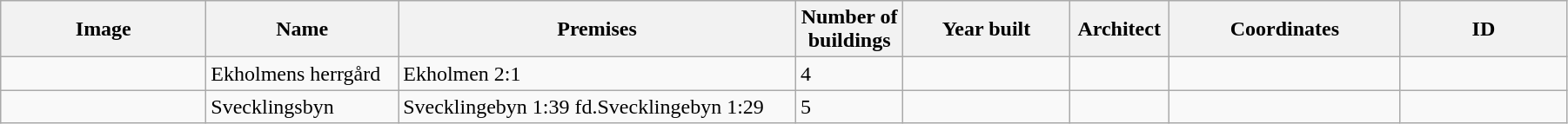<table class="wikitable" width="95%">
<tr>
<th width="150">Image</th>
<th>Name</th>
<th>Premises</th>
<th width="75">Number of<br>buildings</th>
<th width="120">Year built</th>
<th>Architect</th>
<th width="170">Coordinates</th>
<th width="120">ID</th>
</tr>
<tr>
<td></td>
<td>Ekholmens herrgård</td>
<td>Ekholmen 2:1</td>
<td>4</td>
<td></td>
<td></td>
<td></td>
<td></td>
</tr>
<tr>
<td></td>
<td>Svecklingsbyn</td>
<td>Svecklingebyn 1:39 fd.Svecklingebyn 1:29</td>
<td>5</td>
<td></td>
<td></td>
<td></td>
<td></td>
</tr>
</table>
